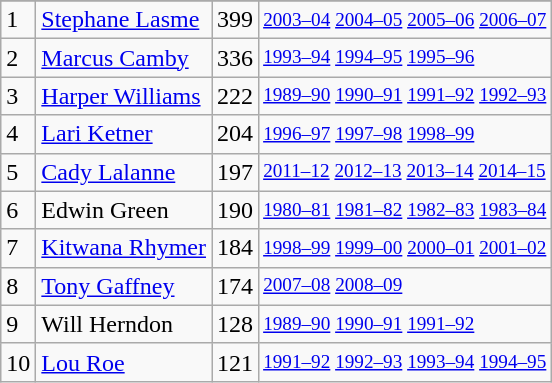<table class="wikitable">
<tr>
</tr>
<tr>
<td>1</td>
<td><a href='#'>Stephane Lasme</a></td>
<td>399</td>
<td style="font-size:80%;"><a href='#'>2003–04</a> <a href='#'>2004–05</a> <a href='#'>2005–06</a> <a href='#'>2006–07</a></td>
</tr>
<tr>
<td>2</td>
<td><a href='#'>Marcus Camby</a></td>
<td>336</td>
<td style="font-size:80%;"><a href='#'>1993–94</a> <a href='#'>1994–95</a> <a href='#'>1995–96</a></td>
</tr>
<tr>
<td>3</td>
<td><a href='#'>Harper Williams</a></td>
<td>222</td>
<td style="font-size:80%;"><a href='#'>1989–90</a> <a href='#'>1990–91</a> <a href='#'>1991–92</a> <a href='#'>1992–93</a></td>
</tr>
<tr>
<td>4</td>
<td><a href='#'>Lari Ketner</a></td>
<td>204</td>
<td style="font-size:80%;"><a href='#'>1996–97</a> <a href='#'>1997–98</a> <a href='#'>1998–99</a></td>
</tr>
<tr>
<td>5</td>
<td><a href='#'>Cady Lalanne</a></td>
<td>197</td>
<td style="font-size:80%;"><a href='#'>2011–12</a> <a href='#'>2012–13</a> <a href='#'>2013–14</a> <a href='#'>2014–15</a></td>
</tr>
<tr>
<td>6</td>
<td>Edwin Green</td>
<td>190</td>
<td style="font-size:80%;"><a href='#'>1980–81</a> <a href='#'>1981–82</a> <a href='#'>1982–83</a> <a href='#'>1983–84</a></td>
</tr>
<tr>
<td>7</td>
<td><a href='#'>Kitwana Rhymer</a></td>
<td>184</td>
<td style="font-size:80%;"><a href='#'>1998–99</a> <a href='#'>1999–00</a> <a href='#'>2000–01</a> <a href='#'>2001–02</a></td>
</tr>
<tr>
<td>8</td>
<td><a href='#'>Tony Gaffney</a></td>
<td>174</td>
<td style="font-size:80%;"><a href='#'>2007–08</a> <a href='#'>2008–09</a></td>
</tr>
<tr>
<td>9</td>
<td>Will Herndon</td>
<td>128</td>
<td style="font-size:80%;"><a href='#'>1989–90</a> <a href='#'>1990–91</a> <a href='#'>1991–92</a></td>
</tr>
<tr>
<td>10</td>
<td><a href='#'>Lou Roe</a></td>
<td>121</td>
<td style="font-size:80%;"><a href='#'>1991–92</a> <a href='#'>1992–93</a> <a href='#'>1993–94</a> <a href='#'>1994–95</a></td>
</tr>
</table>
